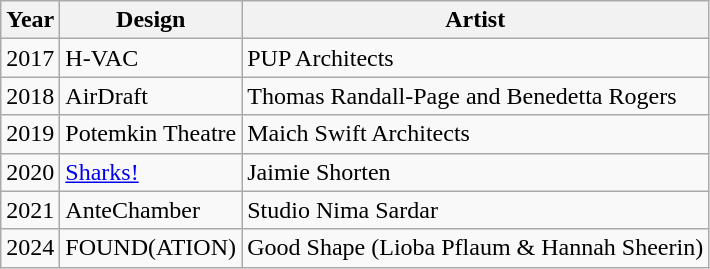<table class="wikitable">
<tr>
<th>Year</th>
<th>Design</th>
<th>Artist</th>
</tr>
<tr>
<td>2017</td>
<td>H-VAC</td>
<td>PUP Architects</td>
</tr>
<tr>
<td>2018</td>
<td>AirDraft</td>
<td>Thomas Randall-Page and Benedetta Rogers</td>
</tr>
<tr>
<td>2019</td>
<td>Potemkin Theatre</td>
<td>Maich Swift Architects</td>
</tr>
<tr>
<td>2020</td>
<td><a href='#'>Sharks!</a></td>
<td>Jaimie Shorten</td>
</tr>
<tr>
<td>2021</td>
<td>AnteChamber</td>
<td>Studio Nima Sardar</td>
</tr>
<tr>
<td>2024</td>
<td>FOUND(ATION)</td>
<td>Good Shape (Lioba Pflaum & Hannah Sheerin)</td>
</tr>
</table>
